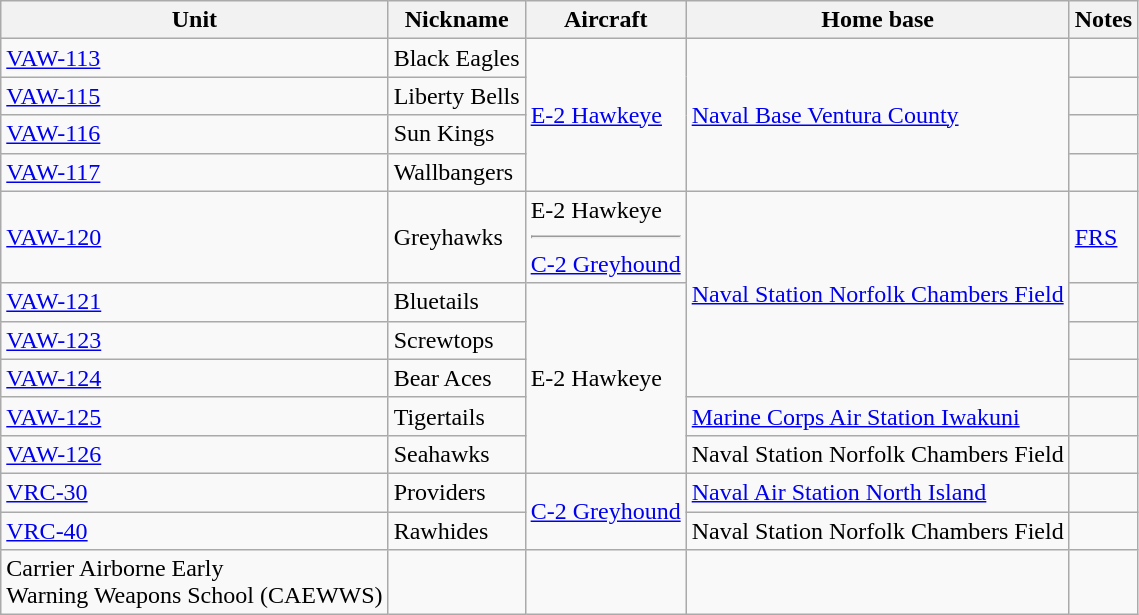<table class="wikitable sortable">
<tr>
<th>Unit</th>
<th>Nickname</th>
<th>Aircraft</th>
<th>Home base</th>
<th>Notes</th>
</tr>
<tr>
<td><a href='#'>VAW-113</a></td>
<td>Black Eagles</td>
<td rowspan="4"><a href='#'>E-2 Hawkeye</a></td>
<td rowspan="4"><a href='#'>Naval Base Ventura County</a></td>
<td></td>
</tr>
<tr>
<td><a href='#'>VAW-115</a></td>
<td>Liberty Bells</td>
<td></td>
</tr>
<tr>
<td><a href='#'>VAW-116</a></td>
<td>Sun Kings</td>
<td></td>
</tr>
<tr>
<td><a href='#'>VAW-117</a></td>
<td>Wallbangers</td>
<td></td>
</tr>
<tr>
<td><a href='#'>VAW-120</a></td>
<td>Greyhawks</td>
<td>E-2 Hawkeye<hr><a href='#'>C-2 Greyhound</a></td>
<td rowspan="4"><a href='#'>Naval Station Norfolk Chambers Field</a></td>
<td><a href='#'>FRS</a></td>
</tr>
<tr>
<td><a href='#'>VAW-121</a></td>
<td>Bluetails</td>
<td rowspan="5">E-2 Hawkeye</td>
<td></td>
</tr>
<tr>
<td><a href='#'>VAW-123</a></td>
<td>Screwtops</td>
<td></td>
</tr>
<tr>
<td><a href='#'>VAW-124</a></td>
<td>Bear Aces</td>
<td></td>
</tr>
<tr>
<td><a href='#'>VAW-125</a></td>
<td>Tigertails</td>
<td><a href='#'>Marine Corps Air Station Iwakuni</a></td>
<td></td>
</tr>
<tr>
<td><a href='#'>VAW-126</a></td>
<td>Seahawks</td>
<td>Naval Station Norfolk Chambers Field</td>
<td></td>
</tr>
<tr>
<td><a href='#'>VRC-30</a></td>
<td>Providers</td>
<td rowspan="2"><a href='#'>C-2 Greyhound</a></td>
<td><a href='#'>Naval Air Station North Island</a></td>
<td></td>
</tr>
<tr>
<td><a href='#'>VRC-40</a></td>
<td>Rawhides</td>
<td>Naval Station Norfolk Chambers Field</td>
<td></td>
</tr>
<tr>
<td>Carrier Airborne Early<br>Warning Weapons School (CAEWWS)</td>
<td></td>
<td></td>
<td></td>
<td></td>
</tr>
</table>
